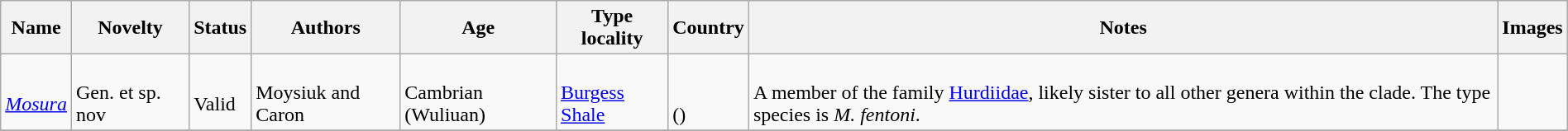<table class="wikitable sortable" align="center" width="100%">
<tr>
<th>Name</th>
<th>Novelty</th>
<th>Status</th>
<th>Authors</th>
<th>Age</th>
<th>Type locality</th>
<th>Country</th>
<th>Notes</th>
<th>Images</th>
</tr>
<tr>
<td><br><em><a href='#'>Mosura</a></em></td>
<td><br>Gen. et sp. nov</td>
<td><br>Valid</td>
<td><br>Moysiuk and Caron</td>
<td><br>Cambrian (Wuliuan)</td>
<td><br><a href='#'>Burgess Shale</a></td>
<td><br><br>()</td>
<td><br>A member of the family <a href='#'>Hurdiidae</a>, likely sister to all other genera within the clade. The type species is <em>M. fentoni</em>.</td>
<td></td>
</tr>
<tr>
</tr>
</table>
